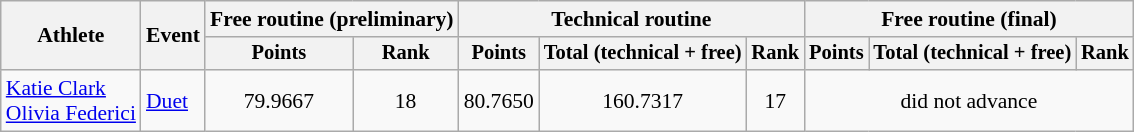<table class="wikitable" style="font-size:90%">
<tr>
<th rowspan="2">Athlete</th>
<th rowspan="2">Event</th>
<th colspan=2>Free routine (preliminary)</th>
<th colspan=3>Technical routine</th>
<th colspan=3>Free routine (final)</th>
</tr>
<tr style="font-size:95%">
<th>Points</th>
<th>Rank</th>
<th>Points</th>
<th>Total (technical + free)</th>
<th>Rank</th>
<th>Points</th>
<th>Total (technical + free)</th>
<th>Rank</th>
</tr>
<tr align=center>
<td align=left><a href='#'>Katie Clark</a><br><a href='#'>Olivia Federici</a></td>
<td align=left><a href='#'>Duet</a></td>
<td>79.9667</td>
<td>18</td>
<td>80.7650</td>
<td>160.7317</td>
<td>17</td>
<td colspan=3>did not advance</td>
</tr>
</table>
